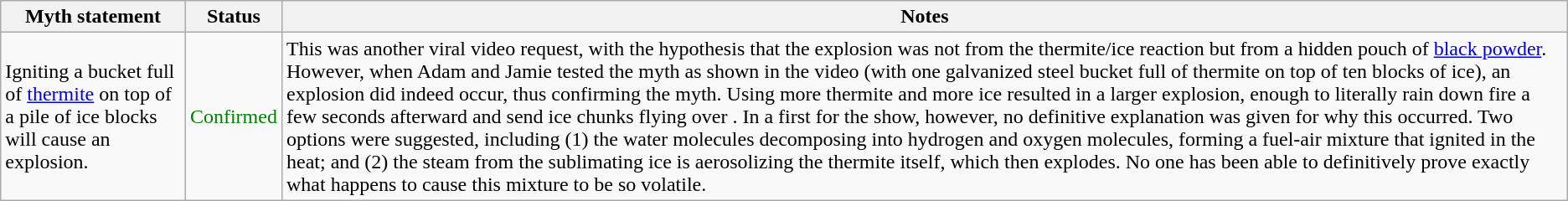<table class="wikitable plainrowheaders">
<tr>
<th>Myth statement</th>
<th>Status</th>
<th>Notes</th>
</tr>
<tr>
<td>Igniting a bucket full of <a href='#'>thermite</a> on top of a pile of ice blocks will cause an explosion.</td>
<td style="color:green">Confirmed</td>
<td>This was another viral video request, with the hypothesis that the explosion was not from the thermite/ice reaction but from a hidden pouch of <a href='#'>black powder</a>. However, when Adam and Jamie tested the myth as shown in the video (with one galvanized steel bucket full of thermite on top of ten  blocks of ice), an explosion did indeed occur, thus confirming the myth. Using more thermite and more ice resulted in a larger explosion, enough to literally rain down fire a few seconds afterward and send ice chunks flying over . In a first for the show, however, no definitive explanation was given for why this occurred. Two options were suggested, including (1) the water molecules decomposing into hydrogen and oxygen molecules, forming a fuel-air mixture that ignited in the heat; and (2) the steam from the sublimating ice is aerosolizing the thermite itself, which then explodes. No one has been able to definitively prove exactly what happens to cause this mixture to be so volatile.</td>
</tr>
</table>
